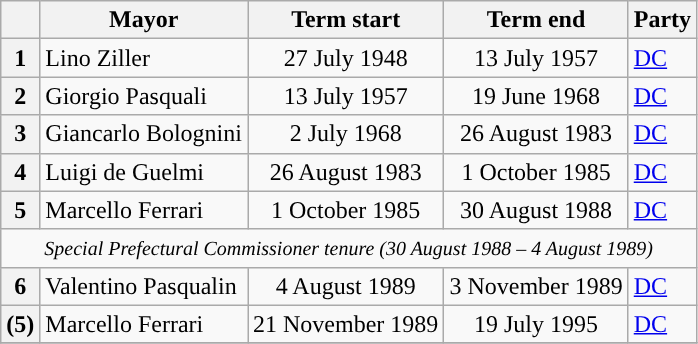<table class="wikitable">
<tr>
<th class=unsortable> </th>
<th>Mayor</th>
<th>Term start</th>
<th>Term end</th>
<th>Party</th>
</tr>
<tr>
<th style="background:">1</th>
<td>Lino Ziller</td>
<td align=center>27 July 1948</td>
<td align=center>13 July 1957</td>
<td><a href='#'>DC</a></td>
</tr>
<tr>
<th style="background:">2</th>
<td>Giorgio Pasquali</td>
<td align=center>13 July 1957</td>
<td align=center>19 June 1968</td>
<td><a href='#'>DC</a></td>
</tr>
<tr>
<th style="background:">3</th>
<td>Giancarlo Bolognini</td>
<td align=center>2 July 1968</td>
<td align=center>26 August 1983</td>
<td><a href='#'>DC</a></td>
</tr>
<tr>
<th style="background:">4</th>
<td>Luigi de Guelmi</td>
<td align=center>26 August 1983</td>
<td align=center>1 October 1985</td>
<td><a href='#'>DC</a></td>
</tr>
<tr>
<th style="background:">5</th>
<td>Marcello Ferrari</td>
<td align=center>1 October 1985</td>
<td align=center>30 August 1988</td>
<td><a href='#'>DC</a></td>
</tr>
<tr>
<td colspan=5 align=center><small><em>Special Prefectural Commissioner tenure (30 August 1988 – 4 August 1989)</em></small></td>
</tr>
<tr>
<th style="background:">6</th>
<td>Valentino Pasqualin</td>
<td align=center>4 August 1989</td>
<td align=center>3 November 1989</td>
<td><a href='#'>DC</a></td>
</tr>
<tr>
<th style="background:">(5)</th>
<td>Marcello Ferrari</td>
<td align=center>21 November 1989</td>
<td align=center>19 July 1995</td>
<td><a href='#'>DC</a></td>
</tr>
<tr>
</tr>
</table>
